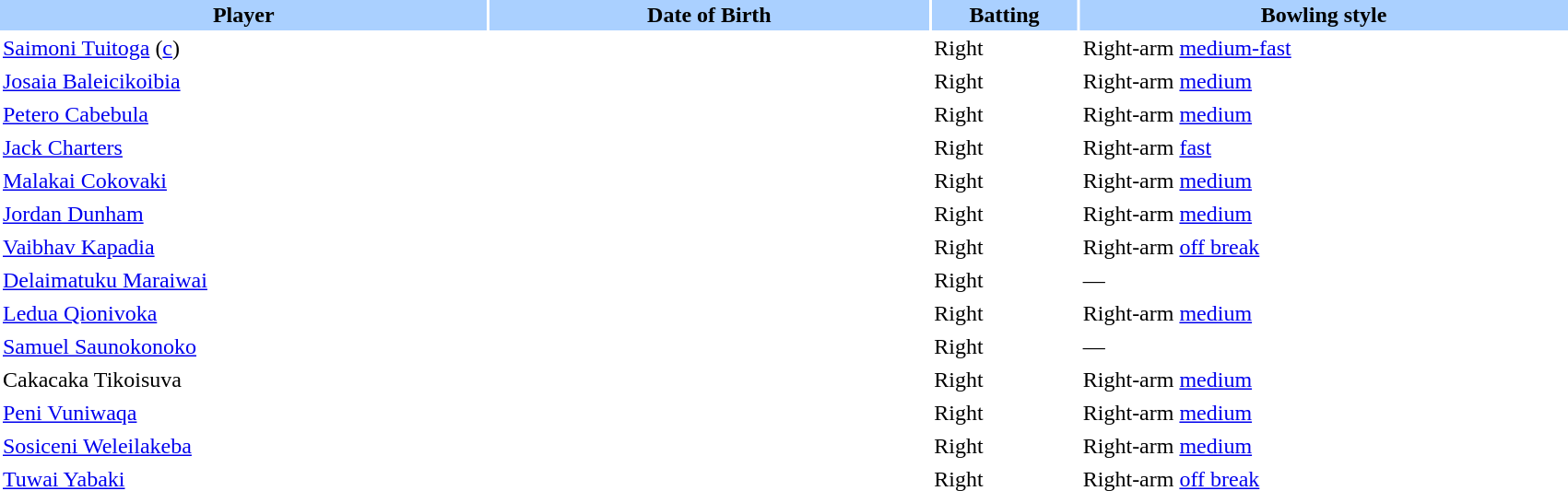<table border="0" cellspacing="2" cellpadding="2" style="width:90%;">
<tr style="background:#aad0ff;">
<th width=20%>Player</th>
<th width=18%>Date of Birth</th>
<th width=6%>Batting</th>
<th width=20%>Bowling style</th>
</tr>
<tr>
<td><a href='#'>Saimoni Tuitoga</a> (<a href='#'>c</a>)</td>
<td></td>
<td>Right</td>
<td>Right-arm <a href='#'>medium-fast</a></td>
</tr>
<tr>
<td><a href='#'>Josaia Baleicikoibia</a></td>
<td></td>
<td>Right</td>
<td>Right-arm <a href='#'>medium</a></td>
</tr>
<tr>
<td><a href='#'>Petero Cabebula</a></td>
<td></td>
<td>Right</td>
<td>Right-arm <a href='#'>medium</a></td>
</tr>
<tr>
<td><a href='#'>Jack Charters</a></td>
<td></td>
<td>Right</td>
<td>Right-arm <a href='#'>fast</a></td>
</tr>
<tr>
<td><a href='#'>Malakai Cokovaki</a></td>
<td></td>
<td>Right</td>
<td>Right-arm <a href='#'>medium</a></td>
</tr>
<tr>
<td><a href='#'>Jordan Dunham</a></td>
<td></td>
<td>Right</td>
<td>Right-arm <a href='#'>medium</a></td>
</tr>
<tr>
<td><a href='#'>Vaibhav Kapadia</a></td>
<td></td>
<td>Right</td>
<td>Right-arm <a href='#'>off break</a></td>
</tr>
<tr>
<td><a href='#'>Delaimatuku Maraiwai</a></td>
<td></td>
<td>Right</td>
<td>—</td>
</tr>
<tr>
<td><a href='#'>Ledua Qionivoka</a></td>
<td></td>
<td>Right</td>
<td>Right-arm <a href='#'>medium</a></td>
</tr>
<tr>
<td><a href='#'>Samuel Saunokonoko</a></td>
<td></td>
<td>Right</td>
<td>—</td>
</tr>
<tr>
<td>Cakacaka Tikoisuva</td>
<td></td>
<td>Right</td>
<td>Right-arm <a href='#'>medium</a></td>
</tr>
<tr>
<td><a href='#'>Peni Vuniwaqa</a></td>
<td></td>
<td>Right</td>
<td>Right-arm <a href='#'>medium</a></td>
</tr>
<tr>
<td><a href='#'>Sosiceni Weleilakeba</a></td>
<td></td>
<td>Right</td>
<td>Right-arm <a href='#'>medium</a></td>
</tr>
<tr>
<td><a href='#'>Tuwai Yabaki</a></td>
<td></td>
<td>Right</td>
<td>Right-arm <a href='#'>off break</a></td>
</tr>
</table>
